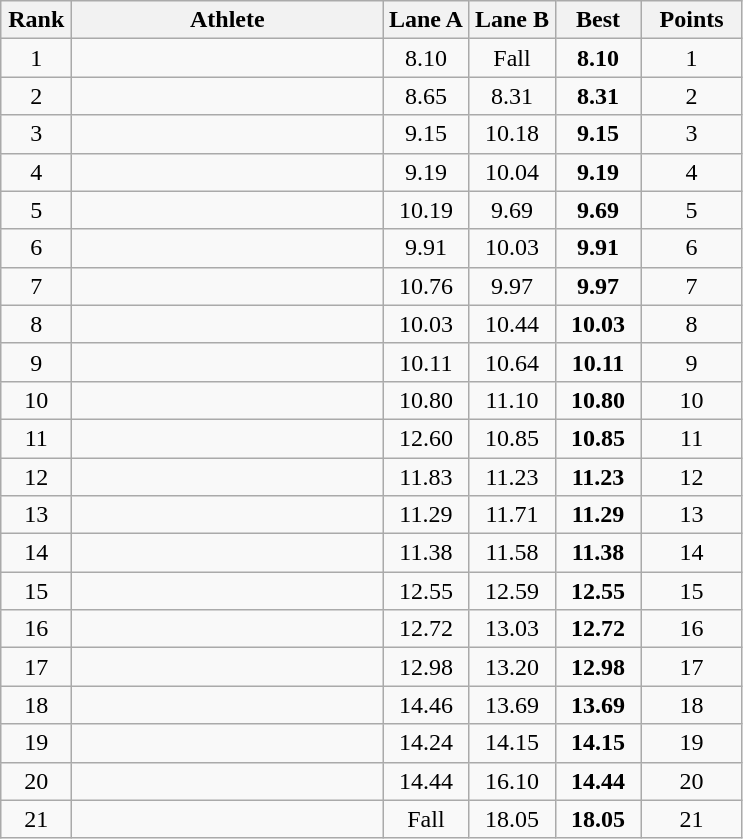<table class="wikitable" style="text-align:center">
<tr>
<th width=40>Rank</th>
<th width=200>Athlete</th>
<th width=50>Lane A</th>
<th width=50>Lane B</th>
<th width=50>Best</th>
<th width=60>Points</th>
</tr>
<tr>
<td>1</td>
<td align=left></td>
<td>8.10</td>
<td>Fall</td>
<td><strong>8.10</strong></td>
<td>1</td>
</tr>
<tr>
<td>2</td>
<td align=left></td>
<td>8.65</td>
<td>8.31</td>
<td><strong>8.31</strong></td>
<td>2</td>
</tr>
<tr>
<td>3</td>
<td align=left></td>
<td>9.15</td>
<td>10.18</td>
<td><strong>9.15</strong></td>
<td>3</td>
</tr>
<tr>
<td>4</td>
<td align=left></td>
<td>9.19</td>
<td>10.04</td>
<td><strong>9.19</strong></td>
<td>4</td>
</tr>
<tr>
<td>5</td>
<td align=left></td>
<td>10.19</td>
<td>9.69</td>
<td><strong>9.69</strong></td>
<td>5</td>
</tr>
<tr>
<td>6</td>
<td align=left></td>
<td>9.91</td>
<td>10.03</td>
<td><strong>9.91</strong></td>
<td>6</td>
</tr>
<tr>
<td>7</td>
<td align=left></td>
<td>10.76</td>
<td>9.97</td>
<td><strong>9.97</strong></td>
<td>7</td>
</tr>
<tr>
<td>8</td>
<td align=left></td>
<td>10.03</td>
<td>10.44</td>
<td><strong>10.03</strong></td>
<td>8</td>
</tr>
<tr>
<td>9</td>
<td align=left></td>
<td>10.11</td>
<td>10.64</td>
<td><strong>10.11</strong></td>
<td>9</td>
</tr>
<tr>
<td>10</td>
<td align=left></td>
<td>10.80</td>
<td>11.10</td>
<td><strong>10.80</strong></td>
<td>10</td>
</tr>
<tr>
<td>11</td>
<td align=left></td>
<td>12.60</td>
<td>10.85</td>
<td><strong>10.85</strong></td>
<td>11</td>
</tr>
<tr>
<td>12</td>
<td align=left></td>
<td>11.83</td>
<td>11.23</td>
<td><strong>11.23</strong></td>
<td>12</td>
</tr>
<tr>
<td>13</td>
<td align=left></td>
<td>11.29</td>
<td>11.71</td>
<td><strong>11.29</strong></td>
<td>13</td>
</tr>
<tr>
<td>14</td>
<td align=left></td>
<td>11.38</td>
<td>11.58</td>
<td><strong>11.38</strong></td>
<td>14</td>
</tr>
<tr>
<td>15</td>
<td align=left></td>
<td>12.55</td>
<td>12.59</td>
<td><strong>12.55</strong></td>
<td>15</td>
</tr>
<tr>
<td>16</td>
<td align=left></td>
<td>12.72</td>
<td>13.03</td>
<td><strong>12.72</strong></td>
<td>16</td>
</tr>
<tr>
<td>17</td>
<td align=left></td>
<td>12.98</td>
<td>13.20</td>
<td><strong>12.98</strong></td>
<td>17</td>
</tr>
<tr>
<td>18</td>
<td align=left></td>
<td>14.46</td>
<td>13.69</td>
<td><strong>13.69</strong></td>
<td>18</td>
</tr>
<tr>
<td>19</td>
<td align=left></td>
<td>14.24</td>
<td>14.15</td>
<td><strong>14.15</strong></td>
<td>19</td>
</tr>
<tr>
<td>20</td>
<td align=left></td>
<td>14.44</td>
<td>16.10</td>
<td><strong>14.44</strong></td>
<td>20</td>
</tr>
<tr>
<td>21</td>
<td align=left></td>
<td>Fall</td>
<td>18.05</td>
<td><strong>18.05</strong></td>
<td>21</td>
</tr>
</table>
